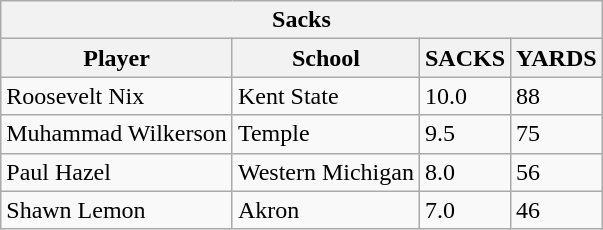<table class="wikitable">
<tr>
<th colspan="7" style="text-align:center;">Sacks</th>
</tr>
<tr>
<th>Player</th>
<th>School</th>
<th>SACKS</th>
<th>YARDS</th>
</tr>
<tr>
<td>Roosevelt Nix</td>
<td>Kent State</td>
<td>10.0</td>
<td>88</td>
</tr>
<tr>
<td>Muhammad Wilkerson</td>
<td>Temple</td>
<td>9.5</td>
<td>75</td>
</tr>
<tr>
<td>Paul Hazel</td>
<td>Western Michigan</td>
<td>8.0</td>
<td>56</td>
</tr>
<tr>
<td>Shawn Lemon</td>
<td>Akron</td>
<td>7.0</td>
<td>46</td>
</tr>
</table>
